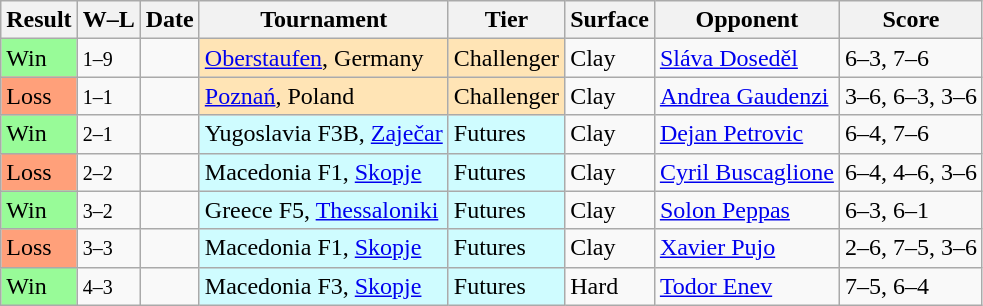<table class="sortable wikitable">
<tr>
<th>Result</th>
<th class="unsortable">W–L</th>
<th>Date</th>
<th>Tournament</th>
<th>Tier</th>
<th>Surface</th>
<th>Opponent</th>
<th class="unsortable">Score</th>
</tr>
<tr>
<td bgcolor=#98fb98>Win</td>
<td><small>1–9</small></td>
<td></td>
<td style=background:moccasin;><a href='#'>Oberstaufen</a>, Germany</td>
<td style=background:moccasin;>Challenger</td>
<td>Clay</td>
<td> <a href='#'>Sláva Doseděl</a></td>
<td>6–3, 7–6</td>
</tr>
<tr>
<td bgcolor=#FFA07A>Loss</td>
<td><small>1–1</small></td>
<td></td>
<td style=background:moccasin;><a href='#'>Poznań</a>, Poland</td>
<td style=background:moccasin;>Challenger</td>
<td>Clay</td>
<td> <a href='#'>Andrea Gaudenzi</a></td>
<td>3–6, 6–3, 3–6</td>
</tr>
<tr>
<td bgcolor=#98fb98>Win</td>
<td><small>2–1</small></td>
<td></td>
<td style="background:#cffcff;">Yugoslavia F3B, <a href='#'>Zaječar</a></td>
<td style="background:#cffcff;">Futures</td>
<td>Clay</td>
<td> <a href='#'>Dejan Petrovic</a></td>
<td>6–4, 7–6</td>
</tr>
<tr>
<td bgcolor=#FFA07A>Loss</td>
<td><small>2–2</small></td>
<td></td>
<td style="background:#cffcff;">Macedonia F1, <a href='#'>Skopje</a></td>
<td style="background:#cffcff;">Futures</td>
<td>Clay</td>
<td> <a href='#'>Cyril Buscaglione</a></td>
<td>6–4, 4–6, 3–6</td>
</tr>
<tr>
<td bgcolor=#98fb98>Win</td>
<td><small>3–2</small></td>
<td></td>
<td style="background:#cffcff;">Greece F5, <a href='#'>Thessaloniki</a></td>
<td style="background:#cffcff;">Futures</td>
<td>Clay</td>
<td> <a href='#'>Solon Peppas</a></td>
<td>6–3, 6–1</td>
</tr>
<tr>
<td bgcolor=#FFA07A>Loss</td>
<td><small>3–3</small></td>
<td></td>
<td style="background:#cffcff;">Macedonia F1, <a href='#'>Skopje</a></td>
<td style="background:#cffcff;">Futures</td>
<td>Clay</td>
<td> <a href='#'>Xavier Pujo</a></td>
<td>2–6, 7–5, 3–6</td>
</tr>
<tr>
<td bgcolor=#98fb98>Win</td>
<td><small>4–3</small></td>
<td></td>
<td style="background:#cffcff;">Macedonia F3, <a href='#'>Skopje</a></td>
<td style="background:#cffcff;">Futures</td>
<td>Hard</td>
<td> <a href='#'>Todor Enev</a></td>
<td>7–5, 6–4</td>
</tr>
</table>
